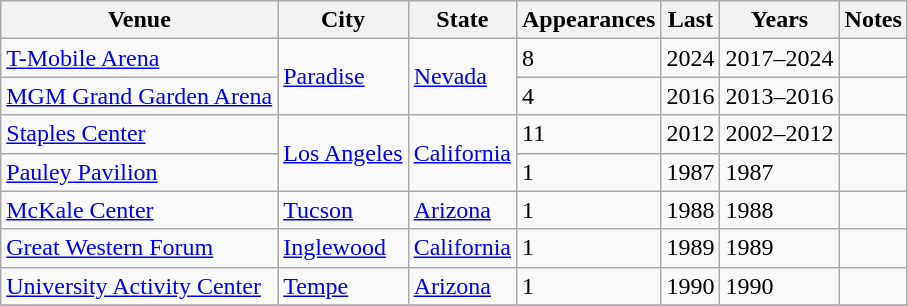<table class="wikitable sortable">
<tr>
<th>Venue</th>
<th>City</th>
<th>State</th>
<th>Appearances</th>
<th>Last</th>
<th class=unsortable>Years</th>
<th class=unsortable>Notes</th>
</tr>
<tr>
<td><a href='#'>T-Mobile Arena</a></td>
<td rowspan=2><a href='#'>Paradise</a></td>
<td rowspan=2><a href='#'>Nevada</a></td>
<td>8</td>
<td>2024</td>
<td>2017–2024</td>
<td></td>
</tr>
<tr>
<td><a href='#'>MGM Grand Garden Arena</a></td>
<td>4</td>
<td>2016</td>
<td>2013–2016</td>
<td></td>
</tr>
<tr>
<td><a href='#'>Staples Center</a></td>
<td rowspan=2><a href='#'>Los Angeles</a></td>
<td rowspan=2><a href='#'>California</a></td>
<td>11</td>
<td>2012</td>
<td>2002–2012</td>
<td></td>
</tr>
<tr>
<td><a href='#'>Pauley Pavilion</a></td>
<td>1</td>
<td>1987</td>
<td>1987</td>
<td></td>
</tr>
<tr>
<td><a href='#'>McKale Center</a></td>
<td><a href='#'>Tucson</a></td>
<td><a href='#'>Arizona</a></td>
<td>1</td>
<td>1988</td>
<td>1988</td>
<td></td>
</tr>
<tr>
<td><a href='#'>Great Western Forum</a></td>
<td><a href='#'>Inglewood</a></td>
<td><a href='#'>California</a></td>
<td>1</td>
<td>1989</td>
<td>1989</td>
<td></td>
</tr>
<tr>
<td><a href='#'>University Activity Center</a></td>
<td><a href='#'>Tempe</a></td>
<td><a href='#'>Arizona</a></td>
<td>1</td>
<td>1990</td>
<td>1990</td>
<td></td>
</tr>
<tr>
</tr>
</table>
